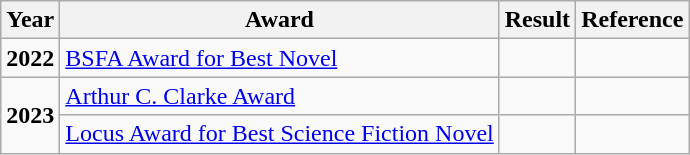<table class="wikitable sortable">
<tr>
<th>Year</th>
<th>Award</th>
<th>Result</th>
<th>Reference</th>
</tr>
<tr>
<td><strong>2022</strong></td>
<td><a href='#'>BSFA Award for Best Novel</a></td>
<td></td>
<td></td>
</tr>
<tr>
<td rowspan=2><strong>2023</strong></td>
<td><a href='#'>Arthur C. Clarke Award</a></td>
<td></td>
<td></td>
</tr>
<tr>
<td><a href='#'>Locus Award for Best Science Fiction Novel</a></td>
<td></td>
<td></td>
</tr>
</table>
